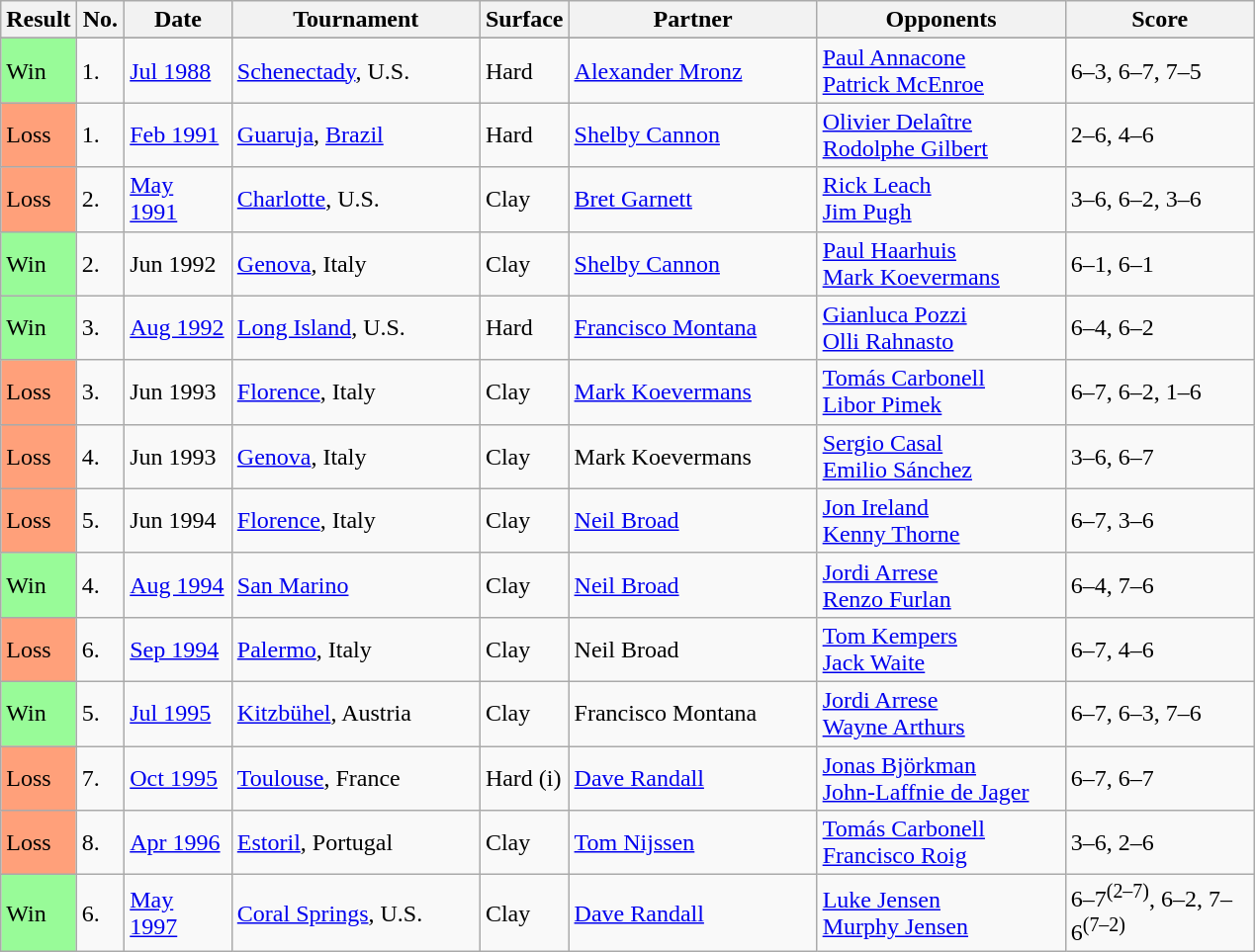<table class="sortable wikitable">
<tr>
<th style="width:40px">Result</th>
<th style="width:25px">No.</th>
<th style="width:65px">Date</th>
<th style="width:160px">Tournament</th>
<th style="width:50px">Surface</th>
<th style="width:160px">Partner</th>
<th style="width:160px">Opponents</th>
<th style="width:120px" class="unsortable">Score</th>
</tr>
<tr>
</tr>
<tr>
<td style="background:#98fb98;">Win</td>
<td>1.</td>
<td><a href='#'>Jul 1988</a></td>
<td><a href='#'>Schenectady</a>, U.S.</td>
<td>Hard</td>
<td> <a href='#'>Alexander Mronz</a></td>
<td> <a href='#'>Paul Annacone</a> <br>  <a href='#'>Patrick McEnroe</a></td>
<td>6–3, 6–7, 7–5</td>
</tr>
<tr>
<td style="background:#ffa07a;">Loss</td>
<td>1.</td>
<td><a href='#'>Feb 1991</a></td>
<td><a href='#'>Guaruja</a>, <a href='#'>Brazil</a></td>
<td>Hard</td>
<td> <a href='#'>Shelby Cannon</a></td>
<td> <a href='#'>Olivier Delaître</a> <br>  <a href='#'>Rodolphe Gilbert</a></td>
<td>2–6, 4–6</td>
</tr>
<tr>
<td style="background:#ffa07a;">Loss</td>
<td>2.</td>
<td><a href='#'>May 1991</a></td>
<td><a href='#'>Charlotte</a>, U.S.</td>
<td>Clay</td>
<td> <a href='#'>Bret Garnett</a></td>
<td> <a href='#'>Rick Leach</a> <br>  <a href='#'>Jim Pugh</a></td>
<td>3–6, 6–2, 3–6</td>
</tr>
<tr>
<td style="background:#98fb98;">Win</td>
<td>2.</td>
<td>Jun 1992</td>
<td><a href='#'>Genova</a>, Italy</td>
<td>Clay</td>
<td> <a href='#'>Shelby Cannon</a></td>
<td> <a href='#'>Paul Haarhuis</a> <br>  <a href='#'>Mark Koevermans</a></td>
<td>6–1, 6–1</td>
</tr>
<tr>
<td style="background:#98fb98;">Win</td>
<td>3.</td>
<td><a href='#'>Aug 1992</a></td>
<td><a href='#'>Long Island</a>, U.S.</td>
<td>Hard</td>
<td> <a href='#'>Francisco Montana</a></td>
<td> <a href='#'>Gianluca Pozzi</a> <br>  <a href='#'>Olli Rahnasto</a></td>
<td>6–4, 6–2</td>
</tr>
<tr>
<td style="background:#ffa07a;">Loss</td>
<td>3.</td>
<td>Jun 1993</td>
<td><a href='#'>Florence</a>, Italy</td>
<td>Clay</td>
<td> <a href='#'>Mark Koevermans</a></td>
<td> <a href='#'>Tomás Carbonell</a> <br>  <a href='#'>Libor Pimek</a></td>
<td>6–7, 6–2, 1–6</td>
</tr>
<tr>
<td style="background:#ffa07a;">Loss</td>
<td>4.</td>
<td>Jun 1993</td>
<td><a href='#'>Genova</a>, Italy</td>
<td>Clay</td>
<td> Mark Koevermans</td>
<td> <a href='#'>Sergio Casal</a> <br>  <a href='#'>Emilio Sánchez</a></td>
<td>3–6, 6–7</td>
</tr>
<tr>
<td style="background:#ffa07a;">Loss</td>
<td>5.</td>
<td>Jun 1994</td>
<td><a href='#'>Florence</a>, Italy</td>
<td>Clay</td>
<td> <a href='#'>Neil Broad</a></td>
<td> <a href='#'>Jon Ireland</a> <br>  <a href='#'>Kenny Thorne</a></td>
<td>6–7, 3–6</td>
</tr>
<tr>
<td style="background:#98fb98;">Win</td>
<td>4.</td>
<td><a href='#'>Aug 1994</a></td>
<td><a href='#'>San Marino</a></td>
<td>Clay</td>
<td> <a href='#'>Neil Broad</a></td>
<td> <a href='#'>Jordi Arrese</a> <br>  <a href='#'>Renzo Furlan</a></td>
<td>6–4, 7–6</td>
</tr>
<tr>
<td style="background:#ffa07a;">Loss</td>
<td>6.</td>
<td><a href='#'>Sep 1994</a></td>
<td><a href='#'>Palermo</a>, Italy</td>
<td>Clay</td>
<td> Neil Broad</td>
<td> <a href='#'>Tom Kempers</a> <br>  <a href='#'>Jack Waite</a></td>
<td>6–7, 4–6</td>
</tr>
<tr>
<td style="background:#98fb98;">Win</td>
<td>5.</td>
<td><a href='#'>Jul 1995</a></td>
<td><a href='#'>Kitzbühel</a>, Austria</td>
<td>Clay</td>
<td> Francisco Montana</td>
<td> <a href='#'>Jordi Arrese</a> <br>  <a href='#'>Wayne Arthurs</a></td>
<td>6–7, 6–3, 7–6</td>
</tr>
<tr>
<td style="background:#ffa07a;">Loss</td>
<td>7.</td>
<td><a href='#'>Oct 1995</a></td>
<td><a href='#'>Toulouse</a>, France</td>
<td>Hard (i)</td>
<td> <a href='#'>Dave Randall</a></td>
<td> <a href='#'>Jonas Björkman</a> <br>  <a href='#'>John-Laffnie de Jager</a></td>
<td>6–7, 6–7</td>
</tr>
<tr>
<td style="background:#ffa07a;">Loss</td>
<td>8.</td>
<td><a href='#'>Apr 1996</a></td>
<td><a href='#'>Estoril</a>, Portugal</td>
<td>Clay</td>
<td> <a href='#'>Tom Nijssen</a></td>
<td> <a href='#'>Tomás Carbonell</a> <br>  <a href='#'>Francisco Roig</a></td>
<td>3–6, 2–6</td>
</tr>
<tr>
<td style="background:#98fb98;">Win</td>
<td>6.</td>
<td><a href='#'>May 1997</a></td>
<td><a href='#'>Coral Springs</a>, U.S.</td>
<td>Clay</td>
<td> <a href='#'>Dave Randall</a></td>
<td> <a href='#'>Luke Jensen</a> <br>  <a href='#'>Murphy Jensen</a></td>
<td>6–7<sup>(2–7)</sup>, 6–2, 7–6<sup>(7–2)</sup></td>
</tr>
</table>
